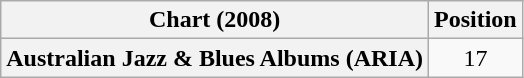<table class="wikitable plainrowheaders" style="text-align:center">
<tr>
<th scope="col">Chart (2008)</th>
<th scope="col">Position</th>
</tr>
<tr>
<th scope="row">Australian Jazz & Blues Albums (ARIA)</th>
<td>17</td>
</tr>
</table>
